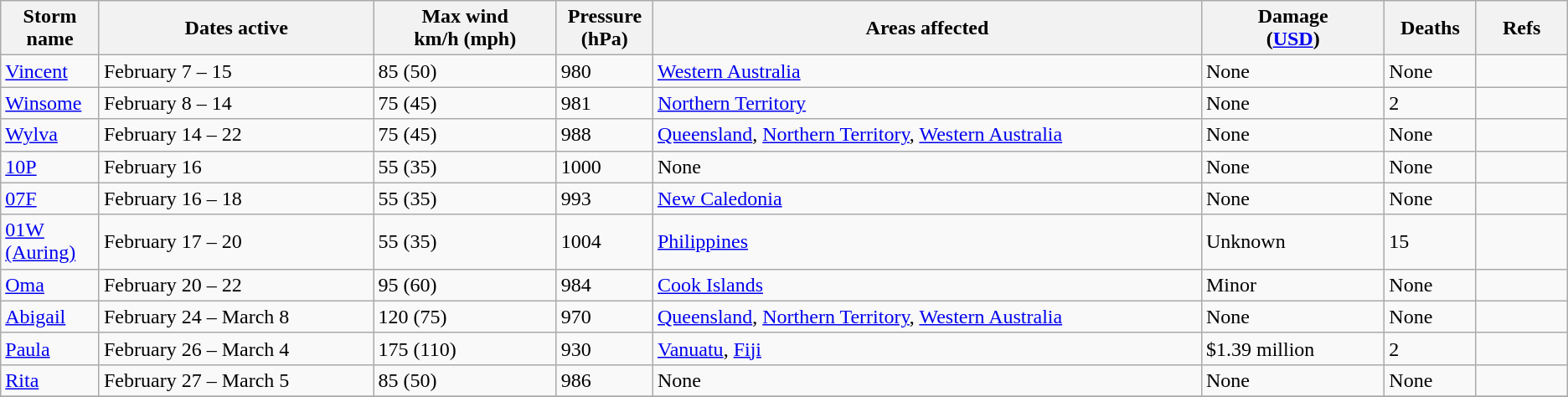<table class="wikitable sortable">
<tr>
<th width="5%">Storm name</th>
<th width="15%">Dates active</th>
<th width="10%">Max wind<br>km/h (mph)</th>
<th width="5%">Pressure<br>(hPa)</th>
<th width="30%">Areas affected</th>
<th width="10%">Damage<br>(<a href='#'>USD</a>)</th>
<th width="5%">Deaths</th>
<th width="5%">Refs</th>
</tr>
<tr>
<td><a href='#'>Vincent</a></td>
<td>February 7 – 15</td>
<td>85 (50)</td>
<td>980</td>
<td><a href='#'>Western Australia</a></td>
<td>None</td>
<td>None</td>
<td></td>
</tr>
<tr>
<td><a href='#'>Winsome</a></td>
<td>February 8 – 14</td>
<td>75 (45)</td>
<td>981</td>
<td><a href='#'>Northern Territory</a></td>
<td>None</td>
<td>2</td>
<td></td>
</tr>
<tr>
<td><a href='#'>Wylva</a></td>
<td>February 14 – 22</td>
<td>75 (45)</td>
<td>988</td>
<td><a href='#'>Queensland</a>, <a href='#'>Northern Territory</a>, <a href='#'>Western Australia</a></td>
<td>None</td>
<td>None</td>
<td></td>
</tr>
<tr>
<td><a href='#'>10P</a></td>
<td>February 16</td>
<td>55 (35)</td>
<td>1000</td>
<td>None</td>
<td>None</td>
<td>None</td>
<td></td>
</tr>
<tr>
<td><a href='#'>07F</a></td>
<td>February 16 – 18</td>
<td>55 (35)</td>
<td>993</td>
<td><a href='#'>New Caledonia</a></td>
<td>None</td>
<td>None</td>
<td></td>
</tr>
<tr>
<td><a href='#'>01W (Auring)</a></td>
<td>February 17 – 20</td>
<td>55 (35)</td>
<td>1004</td>
<td><a href='#'>Philippines</a></td>
<td>Unknown</td>
<td>15</td>
<td></td>
</tr>
<tr>
<td><a href='#'>Oma</a></td>
<td>February 20 – 22</td>
<td>95 (60)</td>
<td>984</td>
<td><a href='#'>Cook Islands</a></td>
<td>Minor</td>
<td>None</td>
<td></td>
</tr>
<tr>
<td><a href='#'>Abigail</a></td>
<td>February 24 – March 8</td>
<td>120 (75)</td>
<td>970</td>
<td><a href='#'>Queensland</a>, <a href='#'>Northern Territory</a>, <a href='#'>Western Australia</a></td>
<td>None</td>
<td>None</td>
<td></td>
</tr>
<tr>
<td><a href='#'>Paula</a></td>
<td>February 26 – March 4</td>
<td>175 (110)</td>
<td>930</td>
<td><a href='#'>Vanuatu</a>, <a href='#'>Fiji</a></td>
<td>$1.39 million</td>
<td>2</td>
<td></td>
</tr>
<tr>
<td><a href='#'>Rita</a></td>
<td>February 27 – March 5</td>
<td>85 (50)</td>
<td>986</td>
<td>None</td>
<td>None</td>
<td>None</td>
<td></td>
</tr>
<tr>
</tr>
</table>
